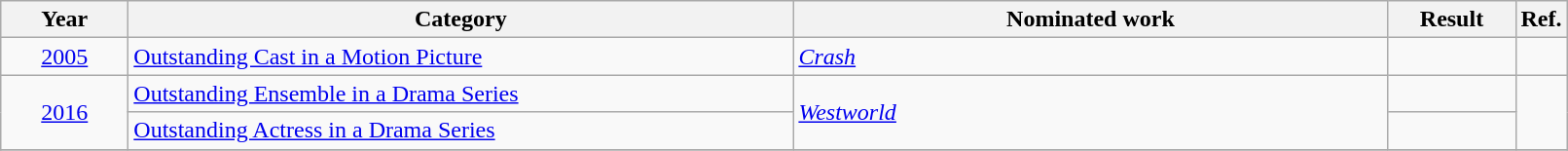<table class=wikitable>
<tr>
<th scope="col" style="width:5em;">Year</th>
<th scope="col" style="width:28em;">Category</th>
<th scope="col" style="width:25em;">Nominated work</th>
<th scope="col" style="width:5em;">Result</th>
<th>Ref.</th>
</tr>
<tr>
<td style="text-align:center;"><a href='#'>2005</a></td>
<td><a href='#'>Outstanding Cast in a Motion Picture</a></td>
<td><em><a href='#'>Crash</a></em></td>
<td></td>
<td></td>
</tr>
<tr>
<td style="text-align:center;", rowspan=2><a href='#'>2016</a></td>
<td><a href='#'>Outstanding Ensemble in a Drama Series</a></td>
<td rowspan=2><em><a href='#'>Westworld</a></em></td>
<td></td>
<td rowspan=2></td>
</tr>
<tr>
<td><a href='#'>Outstanding Actress in a Drama Series</a></td>
<td></td>
</tr>
<tr>
</tr>
</table>
